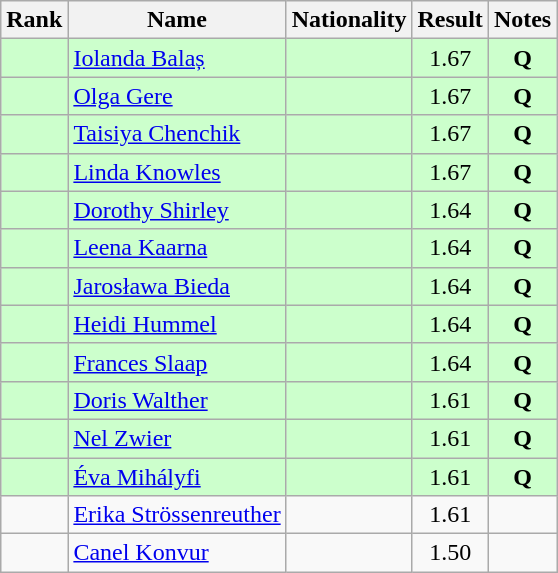<table class="wikitable sortable" style="text-align:center">
<tr>
<th>Rank</th>
<th>Name</th>
<th>Nationality</th>
<th>Result</th>
<th>Notes</th>
</tr>
<tr bgcolor=ccffcc>
<td></td>
<td align=left><a href='#'>Iolanda Balaș</a></td>
<td align=left></td>
<td>1.67</td>
<td><strong>Q</strong></td>
</tr>
<tr bgcolor=ccffcc>
<td></td>
<td align=left><a href='#'>Olga Gere</a></td>
<td align=left></td>
<td>1.67</td>
<td><strong>Q</strong></td>
</tr>
<tr bgcolor=ccffcc>
<td></td>
<td align=left><a href='#'>Taisiya Chenchik</a></td>
<td align=left></td>
<td>1.67</td>
<td><strong>Q</strong></td>
</tr>
<tr bgcolor=ccffcc>
<td></td>
<td align=left><a href='#'>Linda Knowles</a></td>
<td align=left></td>
<td>1.67</td>
<td><strong>Q</strong></td>
</tr>
<tr bgcolor=ccffcc>
<td></td>
<td align=left><a href='#'>Dorothy Shirley</a></td>
<td align=left></td>
<td>1.64</td>
<td><strong>Q</strong></td>
</tr>
<tr bgcolor=ccffcc>
<td></td>
<td align=left><a href='#'>Leena Kaarna</a></td>
<td align=left></td>
<td>1.64</td>
<td><strong>Q</strong></td>
</tr>
<tr bgcolor=ccffcc>
<td></td>
<td align=left><a href='#'>Jarosława Bieda</a></td>
<td align=left></td>
<td>1.64</td>
<td><strong>Q</strong></td>
</tr>
<tr bgcolor=ccffcc>
<td></td>
<td align=left><a href='#'>Heidi Hummel</a></td>
<td align=left></td>
<td>1.64</td>
<td><strong>Q</strong></td>
</tr>
<tr bgcolor=ccffcc>
<td></td>
<td align=left><a href='#'>Frances Slaap</a></td>
<td align=left></td>
<td>1.64</td>
<td><strong>Q</strong></td>
</tr>
<tr bgcolor=ccffcc>
<td></td>
<td align=left><a href='#'>Doris Walther</a></td>
<td align=left></td>
<td>1.61</td>
<td><strong>Q</strong></td>
</tr>
<tr bgcolor=ccffcc>
<td></td>
<td align=left><a href='#'>Nel Zwier</a></td>
<td align=left></td>
<td>1.61</td>
<td><strong>Q</strong></td>
</tr>
<tr bgcolor=ccffcc>
<td></td>
<td align=left><a href='#'>Éva Mihályfi</a></td>
<td align=left></td>
<td>1.61</td>
<td><strong>Q</strong></td>
</tr>
<tr>
<td></td>
<td align=left><a href='#'>Erika Strössenreuther</a></td>
<td align=left></td>
<td>1.61</td>
<td></td>
</tr>
<tr>
<td></td>
<td align=left><a href='#'>Canel Konvur</a></td>
<td align=left></td>
<td>1.50</td>
<td></td>
</tr>
</table>
